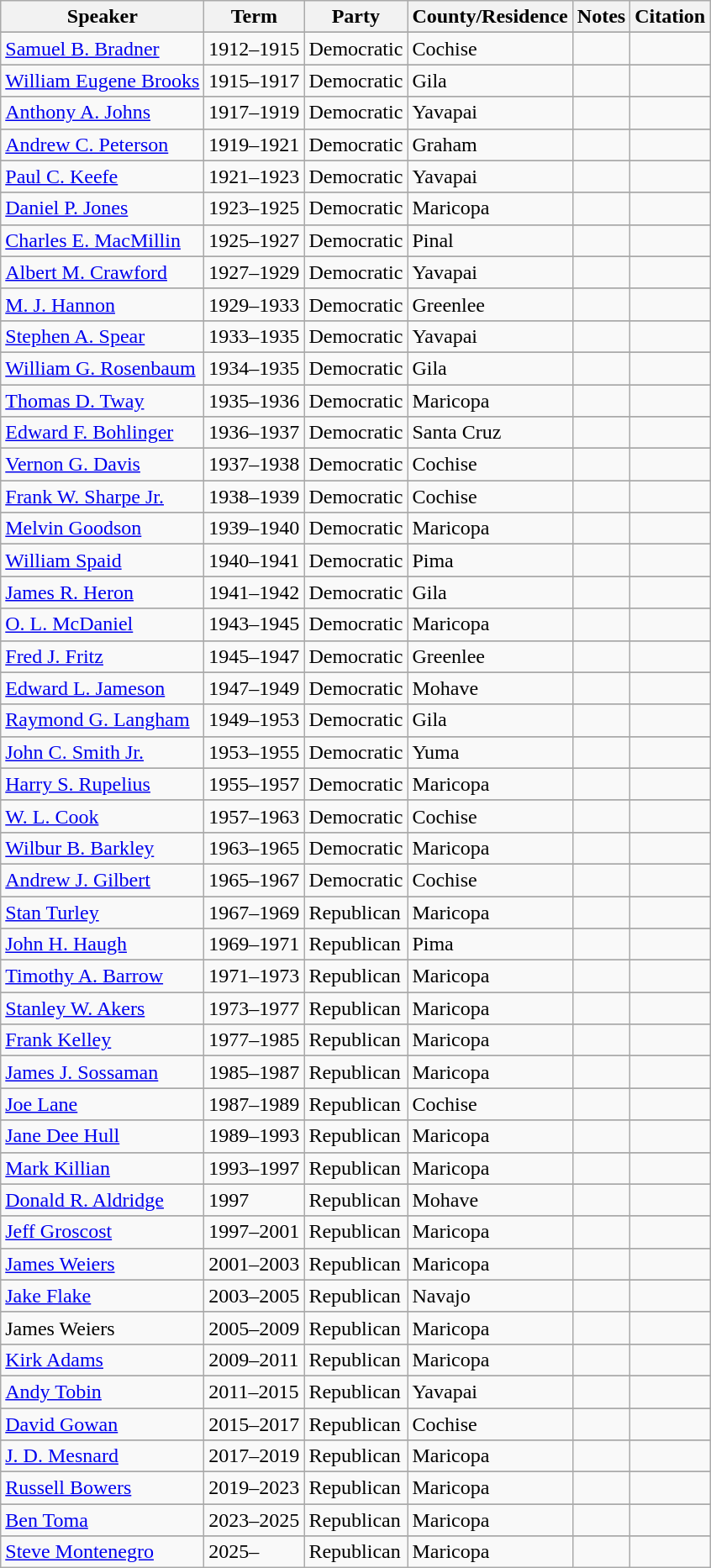<table class="wikitable sortable">
<tr>
<th>Speaker</th>
<th>Term</th>
<th>Party</th>
<th>County/Residence</th>
<th>Notes</th>
<th>Citation</th>
</tr>
<tr>
</tr>
<tr>
<td><a href='#'>Samuel B. Bradner</a></td>
<td>1912–1915</td>
<td>Democratic</td>
<td>Cochise</td>
<td></td>
<td></td>
</tr>
<tr>
</tr>
<tr>
<td><a href='#'>William Eugene Brooks</a></td>
<td>1915–1917</td>
<td>Democratic</td>
<td>Gila</td>
<td></td>
<td></td>
</tr>
<tr>
</tr>
<tr>
<td><a href='#'>Anthony A. Johns</a></td>
<td>1917–1919</td>
<td>Democratic</td>
<td>Yavapai</td>
<td></td>
<td></td>
</tr>
<tr>
</tr>
<tr>
<td><a href='#'>Andrew C. Peterson</a></td>
<td>1919–1921</td>
<td>Democratic</td>
<td>Graham</td>
<td></td>
<td></td>
</tr>
<tr>
</tr>
<tr>
<td><a href='#'>Paul C. Keefe</a></td>
<td>1921–1923</td>
<td>Democratic</td>
<td>Yavapai</td>
<td></td>
<td></td>
</tr>
<tr>
</tr>
<tr>
<td><a href='#'>Daniel P. Jones</a></td>
<td>1923–1925</td>
<td>Democratic</td>
<td>Maricopa</td>
<td></td>
<td></td>
</tr>
<tr>
</tr>
<tr>
<td><a href='#'>Charles E. MacMillin</a></td>
<td>1925–1927</td>
<td>Democratic</td>
<td>Pinal</td>
<td></td>
<td></td>
</tr>
<tr>
</tr>
<tr>
<td><a href='#'>Albert M. Crawford</a></td>
<td>1927–1929</td>
<td>Democratic</td>
<td>Yavapai</td>
<td></td>
<td></td>
</tr>
<tr>
</tr>
<tr>
<td><a href='#'>M. J. Hannon</a></td>
<td>1929–1933</td>
<td>Democratic</td>
<td>Greenlee</td>
<td></td>
<td></td>
</tr>
<tr>
</tr>
<tr>
<td><a href='#'>Stephen A. Spear</a></td>
<td>1933–1935</td>
<td>Democratic</td>
<td>Yavapai</td>
<td></td>
<td></td>
</tr>
<tr>
</tr>
<tr>
<td><a href='#'>William G. Rosenbaum</a></td>
<td>1934–1935</td>
<td>Democratic</td>
<td>Gila</td>
<td></td>
<td></td>
</tr>
<tr>
</tr>
<tr>
<td><a href='#'>Thomas D. Tway</a></td>
<td>1935–1936</td>
<td>Democratic</td>
<td>Maricopa</td>
<td></td>
<td></td>
</tr>
<tr>
</tr>
<tr>
<td><a href='#'>Edward F. Bohlinger</a></td>
<td>1936–1937</td>
<td>Democratic</td>
<td>Santa Cruz</td>
<td></td>
<td></td>
</tr>
<tr>
</tr>
<tr>
<td><a href='#'>Vernon G. Davis</a></td>
<td>1937–1938</td>
<td>Democratic</td>
<td>Cochise</td>
<td></td>
<td></td>
</tr>
<tr>
</tr>
<tr>
<td><a href='#'>Frank W. Sharpe Jr.</a></td>
<td>1938–1939</td>
<td>Democratic</td>
<td>Cochise</td>
<td></td>
<td></td>
</tr>
<tr>
</tr>
<tr>
<td><a href='#'>Melvin Goodson</a></td>
<td>1939–1940</td>
<td>Democratic</td>
<td>Maricopa</td>
<td></td>
<td></td>
</tr>
<tr>
</tr>
<tr>
<td><a href='#'>William Spaid</a></td>
<td>1940–1941</td>
<td>Democratic</td>
<td>Pima</td>
<td></td>
<td></td>
</tr>
<tr>
</tr>
<tr>
<td><a href='#'>James R. Heron</a></td>
<td>1941–1942</td>
<td>Democratic</td>
<td>Gila</td>
<td></td>
<td></td>
</tr>
<tr>
</tr>
<tr>
<td><a href='#'>O. L. McDaniel</a></td>
<td>1943–1945</td>
<td>Democratic</td>
<td>Maricopa</td>
<td></td>
<td></td>
</tr>
<tr>
</tr>
<tr>
<td><a href='#'>Fred J. Fritz</a></td>
<td>1945–1947</td>
<td>Democratic</td>
<td>Greenlee</td>
<td></td>
<td></td>
</tr>
<tr>
</tr>
<tr>
<td><a href='#'>Edward L. Jameson</a></td>
<td>1947–1949</td>
<td>Democratic</td>
<td>Mohave</td>
<td></td>
<td></td>
</tr>
<tr>
</tr>
<tr>
<td><a href='#'>Raymond G. Langham</a></td>
<td>1949–1953</td>
<td>Democratic</td>
<td>Gila</td>
<td></td>
<td></td>
</tr>
<tr>
</tr>
<tr>
<td><a href='#'>John C. Smith Jr.</a></td>
<td>1953–1955</td>
<td>Democratic</td>
<td>Yuma</td>
<td></td>
<td></td>
</tr>
<tr>
</tr>
<tr>
<td><a href='#'>Harry S. Rupelius</a></td>
<td>1955–1957</td>
<td>Democratic</td>
<td>Maricopa</td>
<td></td>
<td></td>
</tr>
<tr>
</tr>
<tr>
<td><a href='#'>W. L. Cook</a></td>
<td>1957–1963</td>
<td>Democratic</td>
<td>Cochise</td>
<td></td>
<td></td>
</tr>
<tr>
</tr>
<tr>
<td><a href='#'>Wilbur B. Barkley</a></td>
<td>1963–1965</td>
<td>Democratic</td>
<td>Maricopa</td>
<td></td>
<td></td>
</tr>
<tr>
</tr>
<tr>
<td><a href='#'>Andrew J. Gilbert</a></td>
<td>1965–1967</td>
<td>Democratic</td>
<td>Cochise</td>
<td></td>
<td></td>
</tr>
<tr>
</tr>
<tr>
<td><a href='#'>Stan Turley</a></td>
<td>1967–1969</td>
<td>Republican</td>
<td>Maricopa</td>
<td></td>
<td></td>
</tr>
<tr>
</tr>
<tr>
<td><a href='#'>John H. Haugh</a></td>
<td>1969–1971</td>
<td>Republican</td>
<td>Pima</td>
<td></td>
<td></td>
</tr>
<tr>
</tr>
<tr>
<td><a href='#'>Timothy A. Barrow</a></td>
<td>1971–1973</td>
<td>Republican</td>
<td>Maricopa</td>
<td></td>
<td></td>
</tr>
<tr>
</tr>
<tr>
<td><a href='#'>Stanley W. Akers</a></td>
<td>1973–1977</td>
<td>Republican</td>
<td>Maricopa</td>
<td></td>
<td></td>
</tr>
<tr>
</tr>
<tr>
<td><a href='#'>Frank Kelley</a></td>
<td>1977–1985</td>
<td>Republican</td>
<td>Maricopa</td>
<td></td>
<td></td>
</tr>
<tr>
</tr>
<tr>
<td><a href='#'>James J. Sossaman</a></td>
<td>1985–1987</td>
<td>Republican</td>
<td>Maricopa</td>
<td></td>
<td></td>
</tr>
<tr>
</tr>
<tr>
<td><a href='#'>Joe Lane</a></td>
<td>1987–1989</td>
<td>Republican</td>
<td>Cochise</td>
<td></td>
<td></td>
</tr>
<tr>
</tr>
<tr>
<td><a href='#'>Jane Dee Hull</a></td>
<td>1989–1993</td>
<td>Republican</td>
<td>Maricopa</td>
<td></td>
<td></td>
</tr>
<tr>
</tr>
<tr>
<td><a href='#'>Mark Killian</a></td>
<td>1993–1997</td>
<td>Republican</td>
<td>Maricopa</td>
<td></td>
<td></td>
</tr>
<tr>
</tr>
<tr>
<td><a href='#'>Donald R. Aldridge</a></td>
<td>1997</td>
<td>Republican</td>
<td>Mohave</td>
<td></td>
<td></td>
</tr>
<tr>
</tr>
<tr>
<td><a href='#'>Jeff Groscost</a></td>
<td>1997–2001</td>
<td>Republican</td>
<td>Maricopa</td>
<td></td>
<td></td>
</tr>
<tr>
</tr>
<tr>
<td><a href='#'>James Weiers</a></td>
<td>2001–2003</td>
<td>Republican</td>
<td>Maricopa</td>
<td></td>
<td></td>
</tr>
<tr>
</tr>
<tr>
<td><a href='#'>Jake Flake</a></td>
<td>2003–2005</td>
<td>Republican</td>
<td>Navajo</td>
<td></td>
<td></td>
</tr>
<tr>
</tr>
<tr>
<td>James Weiers</td>
<td>2005–2009</td>
<td>Republican</td>
<td>Maricopa</td>
<td></td>
<td></td>
</tr>
<tr>
</tr>
<tr>
<td><a href='#'>Kirk Adams</a></td>
<td>2009–2011</td>
<td>Republican</td>
<td>Maricopa</td>
<td></td>
<td></td>
</tr>
<tr>
</tr>
<tr>
<td><a href='#'>Andy Tobin</a></td>
<td>2011–2015</td>
<td>Republican</td>
<td>Yavapai</td>
<td></td>
<td></td>
</tr>
<tr>
</tr>
<tr>
<td><a href='#'>David Gowan</a></td>
<td>2015–2017</td>
<td>Republican</td>
<td>Cochise</td>
<td></td>
<td></td>
</tr>
<tr>
</tr>
<tr>
<td><a href='#'>J. D. Mesnard</a></td>
<td>2017–2019</td>
<td>Republican</td>
<td>Maricopa</td>
<td></td>
<td></td>
</tr>
<tr>
</tr>
<tr>
<td><a href='#'>Russell Bowers</a></td>
<td>2019–2023</td>
<td>Republican</td>
<td>Maricopa</td>
<td></td>
<td></td>
</tr>
<tr>
</tr>
<tr>
<td><a href='#'>Ben Toma</a></td>
<td>2023–2025</td>
<td>Republican</td>
<td>Maricopa</td>
<td></td>
<td></td>
</tr>
<tr>
</tr>
<tr>
<td><a href='#'>Steve Montenegro</a></td>
<td>2025–</td>
<td>Republican</td>
<td>Maricopa</td>
<td></td>
<td></td>
</tr>
</table>
